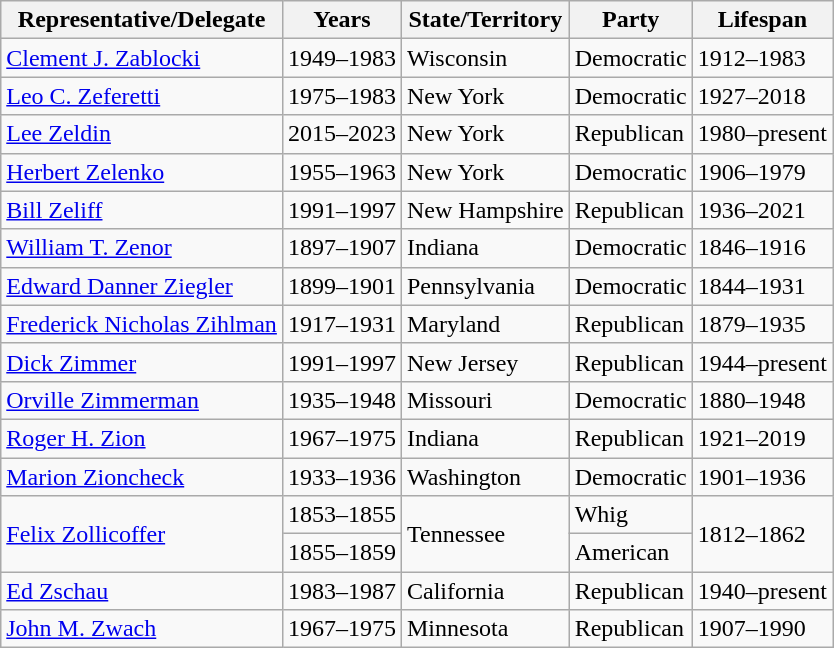<table class="wikitable sortable">
<tr>
<th>Representative/Delegate</th>
<th>Years</th>
<th>State/Territory</th>
<th>Party</th>
<th>Lifespan</th>
</tr>
<tr>
<td><a href='#'>Clement J. Zablocki</a></td>
<td>1949–1983</td>
<td>Wisconsin</td>
<td>Democratic</td>
<td>1912–1983</td>
</tr>
<tr>
<td><a href='#'>Leo C. Zeferetti</a></td>
<td>1975–1983</td>
<td>New York</td>
<td>Democratic</td>
<td>1927–2018</td>
</tr>
<tr>
<td><a href='#'>Lee Zeldin</a></td>
<td>2015–2023</td>
<td>New York</td>
<td>Republican</td>
<td>1980–present</td>
</tr>
<tr>
<td><a href='#'>Herbert Zelenko</a></td>
<td>1955–1963</td>
<td>New York</td>
<td>Democratic</td>
<td>1906–1979</td>
</tr>
<tr>
<td><a href='#'>Bill Zeliff</a></td>
<td>1991–1997</td>
<td>New Hampshire</td>
<td>Republican</td>
<td>1936–2021</td>
</tr>
<tr>
<td><a href='#'>William T. Zenor</a></td>
<td>1897–1907</td>
<td>Indiana</td>
<td>Democratic</td>
<td>1846–1916</td>
</tr>
<tr>
<td><a href='#'>Edward Danner Ziegler</a></td>
<td>1899–1901</td>
<td>Pennsylvania</td>
<td>Democratic</td>
<td>1844–1931</td>
</tr>
<tr>
<td><a href='#'>Frederick Nicholas Zihlman</a></td>
<td>1917–1931</td>
<td>Maryland</td>
<td>Republican</td>
<td>1879–1935</td>
</tr>
<tr>
<td><a href='#'>Dick Zimmer</a></td>
<td>1991–1997</td>
<td>New Jersey</td>
<td>Republican</td>
<td>1944–present</td>
</tr>
<tr>
<td><a href='#'>Orville Zimmerman</a></td>
<td>1935–1948</td>
<td>Missouri</td>
<td>Democratic</td>
<td>1880–1948</td>
</tr>
<tr>
<td><a href='#'>Roger H. Zion</a></td>
<td>1967–1975</td>
<td>Indiana</td>
<td>Republican</td>
<td>1921–2019</td>
</tr>
<tr>
<td><a href='#'>Marion Zioncheck</a></td>
<td>1933–1936</td>
<td>Washington</td>
<td>Democratic</td>
<td>1901–1936</td>
</tr>
<tr>
<td rowspan=2><a href='#'>Felix Zollicoffer</a></td>
<td>1853–1855</td>
<td rowspan=2>Tennessee</td>
<td>Whig</td>
<td rowspan=2>1812–1862</td>
</tr>
<tr>
<td>1855–1859</td>
<td>American</td>
</tr>
<tr>
<td><a href='#'>Ed Zschau</a></td>
<td>1983–1987</td>
<td>California</td>
<td>Republican</td>
<td>1940–present</td>
</tr>
<tr>
<td><a href='#'>John M. Zwach</a></td>
<td>1967–1975</td>
<td>Minnesota</td>
<td>Republican</td>
<td>1907–1990</td>
</tr>
</table>
